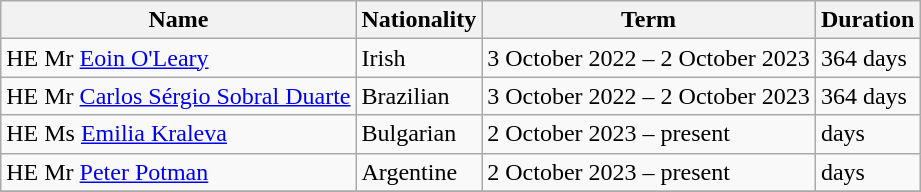<table class="wikitable">
<tr>
<th>Name</th>
<th>Nationality</th>
<th>Term</th>
<th>Duration</th>
</tr>
<tr>
<td>HE Mr <a href='#'>Eoin O'Leary</a></td>
<td> Irish</td>
<td>3 October 2022 – 2 October 2023</td>
<td>364 days</td>
</tr>
<tr>
<td>HE Mr <a href='#'>Carlos Sérgio Sobral Duarte</a></td>
<td> Brazilian</td>
<td>3 October 2022 – 2 October 2023</td>
<td>364 days</td>
</tr>
<tr>
<td>HE Ms <a href='#'>Emilia Kraleva</a></td>
<td> Bulgarian</td>
<td>2 October 2023 – present</td>
<td> days</td>
</tr>
<tr>
<td>HE Mr <a href='#'>Peter Potman</a></td>
<td> Argentine</td>
<td>2 October 2023 – present</td>
<td> days</td>
</tr>
<tr>
</tr>
</table>
